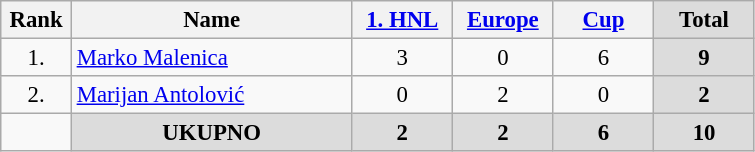<table class="wikitable" style="font-size: 95%; text-align: center">
<tr>
<th width=40>Rank</th>
<th width=180>Name</th>
<th width=60><a href='#'>1. HNL</a></th>
<th width=60><a href='#'>Europe</a></th>
<th width=60><a href='#'>Cup</a></th>
<th width=60 style="background: #DCDCDC">Total</th>
</tr>
<tr>
<td rowspan=1>1.</td>
<td style="text-align:left;"> <a href='#'>Marko Malenica</a></td>
<td>3</td>
<td>0</td>
<td>6</td>
<th style="background: #DCDCDC"><strong>9</strong></th>
</tr>
<tr>
<td rowspan=1>2.</td>
<td style="text-align:left;"> <a href='#'>Marijan Antolović</a></td>
<td>0</td>
<td>2</td>
<td>0</td>
<th style="background: #DCDCDC"><strong>2</strong></th>
</tr>
<tr>
<td></td>
<th style="background: #DCDCDC"><strong>UKUPNO</strong></th>
<th style="background: #DCDCDC"><strong>2</strong></th>
<th style="background: #DCDCDC"><strong>2</strong></th>
<th style="background: #DCDCDC"><strong>6</strong></th>
<th style="background: #DCDCDC"><strong>10</strong></th>
</tr>
</table>
